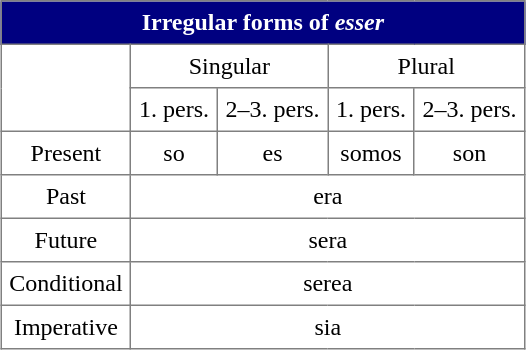<table border="1" cellpadding="5" cellspacing="0" align="right" style="border-collapse:collapse;text-align:center;margin-right:5px">
<tr>
<td colspan=7 style="background: navy; color: white"><strong>Irregular forms of <em>esser<strong><em></td>
</tr>
<tr>
<td rowspan=2></td>
<td colspan=3></strong>Singular<strong></td>
<td colspan=3></strong>Plural<strong></td>
</tr>
<tr>
<td>1. pers.</td>
<td colspan=2>2–3. pers.</td>
<td>1. pers.</td>
<td colspan=2>2–3. pers.</td>
</tr>
<tr>
<td>Present</td>
<td></em>so<em></td>
<td colspan=2></em>es<em></td>
<td></em>somos<em></td>
<td colspan=2></em>son<em></td>
</tr>
<tr>
<td>Past</td>
<td colspan=6></em>era<em></td>
</tr>
<tr>
<td>Future</td>
<td colspan=6></em>sera<em></td>
</tr>
<tr>
<td>Conditional</td>
<td colspan=6></em>serea<em></td>
</tr>
<tr>
<td>Imperative</td>
<td colspan=6></em>sia<em></td>
</tr>
</table>
